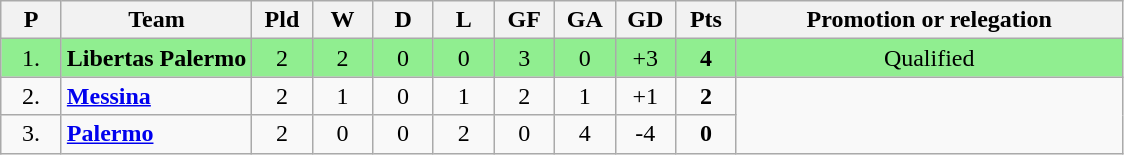<table class="wikitable sortable" style="text-align: center;">
<tr>
<th width=33>P<br></th>
<th>Team<br></th>
<th width=33>Pld<br></th>
<th width=33>W<br></th>
<th width=33>D<br></th>
<th width=33>L<br></th>
<th width=33>GF<br></th>
<th width=33>GA<br></th>
<th width=33>GD<br></th>
<th width=33>Pts<br></th>
<th class="unsortable" width=250>Promotion or relegation<br></th>
</tr>
<tr style="background: #90EE90;">
<td>1.</td>
<td align="left"><strong>Libertas Palermo</strong></td>
<td>2</td>
<td>2</td>
<td>0</td>
<td>0</td>
<td>3</td>
<td>0</td>
<td>+3</td>
<td><strong>4</strong></td>
<td>Qualified</td>
</tr>
<tr>
<td>2.</td>
<td align="left"><strong><a href='#'>Messina</a></strong></td>
<td>2</td>
<td>1</td>
<td>0</td>
<td>1</td>
<td>2</td>
<td>1</td>
<td>+1</td>
<td><strong>2</strong></td>
</tr>
<tr>
<td>3.</td>
<td align="left"><strong><a href='#'>Palermo</a></strong></td>
<td>2</td>
<td>0</td>
<td>0</td>
<td>2</td>
<td>0</td>
<td>4</td>
<td>-4</td>
<td><strong>0</strong></td>
</tr>
</table>
